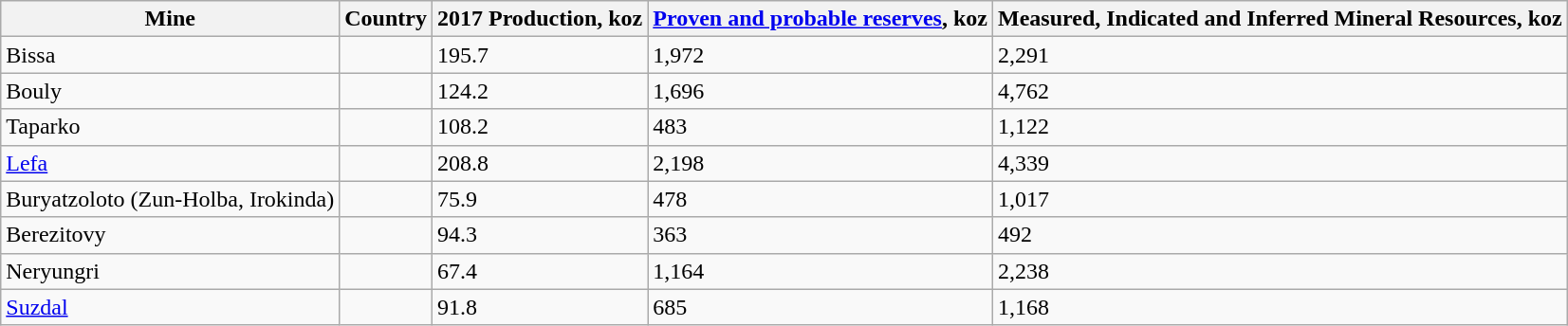<table class="wikitable sortable">
<tr>
<th>Mine</th>
<th>Country</th>
<th>2017 Production, koz</th>
<th><a href='#'>Proven and probable reserves</a>, koz</th>
<th>Measured, Indicated and Inferred Mineral Resources, koz</th>
</tr>
<tr>
<td>Bissa</td>
<td></td>
<td>195.7</td>
<td>1,972</td>
<td>2,291</td>
</tr>
<tr>
<td>Bouly</td>
<td></td>
<td>124.2</td>
<td>1,696</td>
<td>4,762</td>
</tr>
<tr>
<td>Taparko</td>
<td></td>
<td>108.2</td>
<td>483</td>
<td>1,122</td>
</tr>
<tr>
<td><a href='#'>Lefa</a></td>
<td></td>
<td>208.8</td>
<td>2,198</td>
<td>4,339</td>
</tr>
<tr>
<td>Buryatzoloto (Zun-Holba, Irokinda)</td>
<td></td>
<td>75.9</td>
<td>478</td>
<td>1,017</td>
</tr>
<tr>
<td>Berezitovy</td>
<td></td>
<td>94.3</td>
<td>363</td>
<td>492</td>
</tr>
<tr>
<td>Neryungri</td>
<td></td>
<td>67.4</td>
<td>1,164</td>
<td>2,238</td>
</tr>
<tr>
<td><a href='#'>Suzdal</a></td>
<td></td>
<td>91.8</td>
<td>685</td>
<td>1,168</td>
</tr>
</table>
